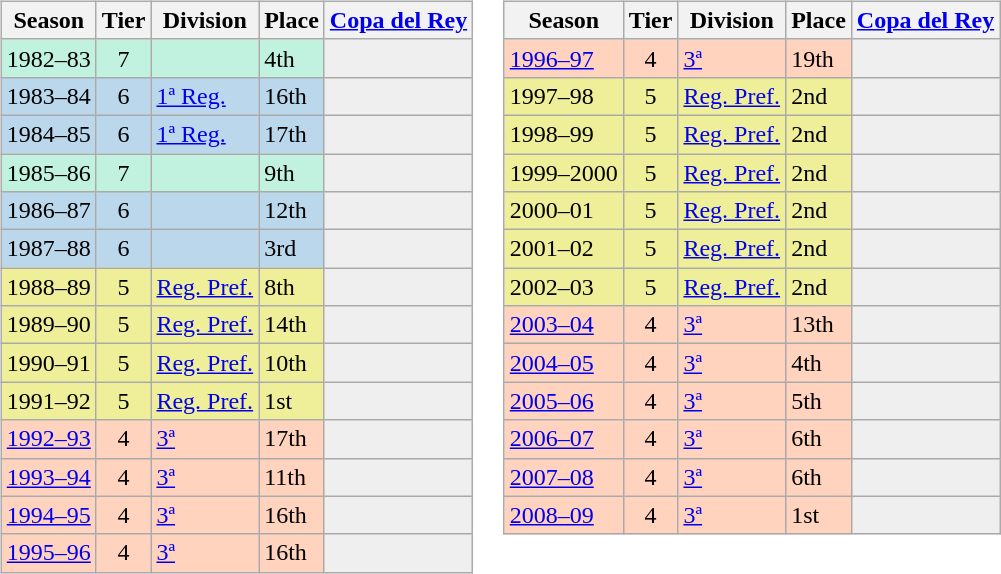<table>
<tr>
<td valign="top" width=0%><br><table class="wikitable">
<tr style="background:#f0f6fa;">
<th>Season</th>
<th>Tier</th>
<th>Division</th>
<th>Place</th>
<th><a href='#'>Copa del Rey</a></th>
</tr>
<tr>
<td style="background:#C0F2DF;">1982–83</td>
<td style="background:#C0F2DF;" align="center">7</td>
<td style="background:#C0F2DF;"></td>
<td style="background:#C0F2DF;">4th</td>
<th style="background:#efefef;"></th>
</tr>
<tr>
<td style="background:#BBD7EC;">1983–84</td>
<td style="background:#BBD7EC;" align="center">6</td>
<td style="background:#BBD7EC;"><a href='#'>1ª Reg.</a></td>
<td style="background:#BBD7EC;">16th</td>
<th style="background:#efefef;"></th>
</tr>
<tr>
<td style="background:#BBD7EC;">1984–85</td>
<td style="background:#BBD7EC;" align="center">6</td>
<td style="background:#BBD7EC;"><a href='#'>1ª Reg.</a></td>
<td style="background:#BBD7EC;">17th</td>
<th style="background:#efefef;"></th>
</tr>
<tr>
<td style="background:#C0F2DF;">1985–86</td>
<td style="background:#C0F2DF;" align="center">7</td>
<td style="background:#C0F2DF;"></td>
<td style="background:#C0F2DF;">9th</td>
<th style="background:#efefef;"></th>
</tr>
<tr>
<td style="background:#BBD7EC;">1986–87</td>
<td style="background:#BBD7EC;" align="center">6</td>
<td style="background:#BBD7EC;"></td>
<td style="background:#BBD7EC;">12th</td>
<th style="background:#efefef;"></th>
</tr>
<tr>
<td style="background:#BBD7EC;">1987–88</td>
<td style="background:#BBD7EC;" align="center">6</td>
<td style="background:#BBD7EC;"></td>
<td style="background:#BBD7EC;">3rd</td>
<th style="background:#efefef;"></th>
</tr>
<tr>
<td style="background:#EFEF99;">1988–89</td>
<td style="background:#EFEF99;" align="center">5</td>
<td style="background:#EFEF99;"><a href='#'>Reg. Pref.</a></td>
<td style="background:#EFEF99;">8th</td>
<th style="background:#efefef;"></th>
</tr>
<tr>
<td style="background:#EFEF99;">1989–90</td>
<td style="background:#EFEF99;" align="center">5</td>
<td style="background:#EFEF99;"><a href='#'>Reg. Pref.</a></td>
<td style="background:#EFEF99;">14th</td>
<th style="background:#efefef;"></th>
</tr>
<tr>
<td style="background:#EFEF99;">1990–91</td>
<td style="background:#EFEF99;" align="center">5</td>
<td style="background:#EFEF99;"><a href='#'>Reg. Pref.</a></td>
<td style="background:#EFEF99;">10th</td>
<th style="background:#efefef;"></th>
</tr>
<tr>
<td style="background:#EFEF99;">1991–92</td>
<td style="background:#EFEF99;" align="center">5</td>
<td style="background:#EFEF99;"><a href='#'>Reg. Pref.</a></td>
<td style="background:#EFEF99;">1st</td>
<th style="background:#efefef;"></th>
</tr>
<tr>
<td style="background:#FFD3BD;"><a href='#'>1992–93</a></td>
<td style="background:#FFD3BD;" align="center">4</td>
<td style="background:#FFD3BD;"><a href='#'>3ª</a></td>
<td style="background:#FFD3BD;">17th</td>
<th style="background:#efefef;"></th>
</tr>
<tr>
<td style="background:#FFD3BD;"><a href='#'>1993–94</a></td>
<td style="background:#FFD3BD;" align="center">4</td>
<td style="background:#FFD3BD;"><a href='#'>3ª</a></td>
<td style="background:#FFD3BD;">11th</td>
<th style="background:#efefef;"></th>
</tr>
<tr>
<td style="background:#FFD3BD;"><a href='#'>1994–95</a></td>
<td style="background:#FFD3BD;" align="center">4</td>
<td style="background:#FFD3BD;"><a href='#'>3ª</a></td>
<td style="background:#FFD3BD;">16th</td>
<th style="background:#efefef;"></th>
</tr>
<tr>
<td style="background:#FFD3BD;"><a href='#'>1995–96</a></td>
<td style="background:#FFD3BD;" align="center">4</td>
<td style="background:#FFD3BD;"><a href='#'>3ª</a></td>
<td style="background:#FFD3BD;">16th</td>
<th style="background:#efefef;"></th>
</tr>
</table>
</td>
<td valign="top" width=0%><br><table class="wikitable">
<tr style="background:#f0f6fa;">
<th>Season</th>
<th>Tier</th>
<th>Division</th>
<th>Place</th>
<th><a href='#'>Copa del Rey</a></th>
</tr>
<tr>
<td style="background:#FFD3BD;"><a href='#'>1996–97</a></td>
<td style="background:#FFD3BD;" align="center">4</td>
<td style="background:#FFD3BD;"><a href='#'>3ª</a></td>
<td style="background:#FFD3BD;">19th</td>
<th style="background:#efefef;"></th>
</tr>
<tr>
<td style="background:#EFEF99;">1997–98</td>
<td style="background:#EFEF99;" align="center">5</td>
<td style="background:#EFEF99;"><a href='#'>Reg. Pref.</a></td>
<td style="background:#EFEF99;">2nd</td>
<th style="background:#efefef;"></th>
</tr>
<tr>
<td style="background:#EFEF99;">1998–99</td>
<td style="background:#EFEF99;" align="center">5</td>
<td style="background:#EFEF99;"><a href='#'>Reg. Pref.</a></td>
<td style="background:#EFEF99;">2nd</td>
<th style="background:#efefef;"></th>
</tr>
<tr>
<td style="background:#EFEF99;">1999–2000</td>
<td style="background:#EFEF99;" align="center">5</td>
<td style="background:#EFEF99;"><a href='#'>Reg. Pref.</a></td>
<td style="background:#EFEF99;">2nd</td>
<th style="background:#efefef;"></th>
</tr>
<tr>
<td style="background:#EFEF99;">2000–01</td>
<td style="background:#EFEF99;" align="center">5</td>
<td style="background:#EFEF99;"><a href='#'>Reg. Pref.</a></td>
<td style="background:#EFEF99;">2nd</td>
<th style="background:#efefef;"></th>
</tr>
<tr>
<td style="background:#EFEF99;">2001–02</td>
<td style="background:#EFEF99;" align="center">5</td>
<td style="background:#EFEF99;"><a href='#'>Reg. Pref.</a></td>
<td style="background:#EFEF99;">2nd</td>
<th style="background:#efefef;"></th>
</tr>
<tr>
<td style="background:#EFEF99;">2002–03</td>
<td style="background:#EFEF99;" align="center">5</td>
<td style="background:#EFEF99;"><a href='#'>Reg. Pref.</a></td>
<td style="background:#EFEF99;">2nd</td>
<th style="background:#efefef;"></th>
</tr>
<tr>
<td style="background:#FFD3BD;"><a href='#'>2003–04</a></td>
<td style="background:#FFD3BD;" align="center">4</td>
<td style="background:#FFD3BD;"><a href='#'>3ª</a></td>
<td style="background:#FFD3BD;">13th</td>
<th style="background:#efefef;"></th>
</tr>
<tr>
<td style="background:#FFD3BD;"><a href='#'>2004–05</a></td>
<td style="background:#FFD3BD;" align="center">4</td>
<td style="background:#FFD3BD;"><a href='#'>3ª</a></td>
<td style="background:#FFD3BD;">4th</td>
<th style="background:#efefef;"></th>
</tr>
<tr>
<td style="background:#FFD3BD;"><a href='#'>2005–06</a></td>
<td style="background:#FFD3BD;" align="center">4</td>
<td style="background:#FFD3BD;"><a href='#'>3ª</a></td>
<td style="background:#FFD3BD;">5th</td>
<th style="background:#efefef;"></th>
</tr>
<tr>
<td style="background:#FFD3BD;"><a href='#'>2006–07</a></td>
<td style="background:#FFD3BD;" align="center">4</td>
<td style="background:#FFD3BD;"><a href='#'>3ª</a></td>
<td style="background:#FFD3BD;">6th</td>
<th style="background:#efefef;"></th>
</tr>
<tr>
<td style="background:#FFD3BD;"><a href='#'>2007–08</a></td>
<td style="background:#FFD3BD;" align="center">4</td>
<td style="background:#FFD3BD;"><a href='#'>3ª</a></td>
<td style="background:#FFD3BD;">6th</td>
<th style="background:#efefef;"></th>
</tr>
<tr>
<td style="background:#FFD3BD;"><a href='#'>2008–09</a></td>
<td style="background:#FFD3BD;" align="center">4</td>
<td style="background:#FFD3BD;"><a href='#'>3ª</a></td>
<td style="background:#FFD3BD;">1st</td>
<td style="background:#efefef;"></td>
</tr>
</table>
</td>
</tr>
</table>
